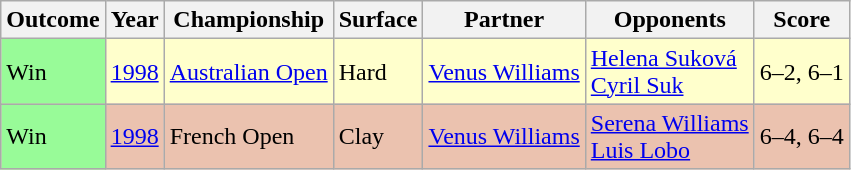<table class="sortable wikitable">
<tr>
<th>Outcome</th>
<th>Year</th>
<th>Championship</th>
<th>Surface</th>
<th>Partner</th>
<th>Opponents</th>
<th class="unsortable">Score</th>
</tr>
<tr style="background:#ffc;">
<td style="background:#98fb98;">Win</td>
<td><a href='#'>1998</a></td>
<td><a href='#'>Australian Open</a></td>
<td>Hard</td>
<td> <a href='#'>Venus Williams</a></td>
<td> <a href='#'>Helena Suková</a> <br>  <a href='#'>Cyril Suk</a></td>
<td>6–2, 6–1</td>
</tr>
<tr style="background:#ebc2af;">
<td style="background:#98fb98;">Win</td>
<td><a href='#'>1998</a></td>
<td>French Open</td>
<td>Clay</td>
<td> <a href='#'>Venus Williams</a></td>
<td> <a href='#'>Serena Williams</a> <br>  <a href='#'>Luis Lobo</a></td>
<td>6–4, 6–4</td>
</tr>
</table>
